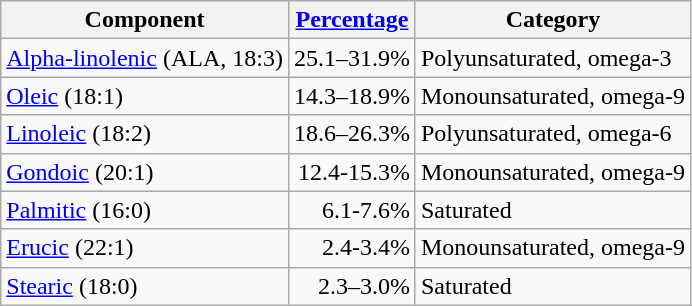<table class="wikitable">
<tr>
<th>Component</th>
<th><a href='#'>Percentage</a></th>
<th>Category</th>
</tr>
<tr>
<td><a href='#'>Alpha-linolenic</a> (ALA, 18:3)</td>
<td align="right">25.1–31.9%</td>
<td>Polyunsaturated, omega-3</td>
</tr>
<tr>
<td><a href='#'>Oleic</a> (18:1)</td>
<td align="right">14.3–18.9%</td>
<td>Monounsaturated, omega-9</td>
</tr>
<tr>
<td><a href='#'>Linoleic</a> (18:2)</td>
<td align="right">18.6–26.3%</td>
<td>Polyunsaturated, omega-6</td>
</tr>
<tr>
<td><a href='#'>Gondoic</a> (20:1)</td>
<td align="right">12.4-15.3%</td>
<td>Monounsaturated, omega-9</td>
</tr>
<tr>
<td><a href='#'>Palmitic</a> (16:0)</td>
<td align="right">6.1-7.6%</td>
<td>Saturated</td>
</tr>
<tr>
<td><a href='#'>Erucic</a> (22:1)</td>
<td align="right">2.4-3.4%</td>
<td>Monounsaturated, omega-9</td>
</tr>
<tr>
<td><a href='#'>Stearic</a> (18:0)</td>
<td align="right">2.3–3.0%</td>
<td>Saturated</td>
</tr>
</table>
